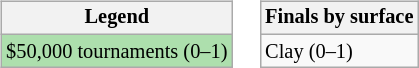<table>
<tr valign="top">
<td><br><table class="wikitable" style="font-size:85%">
<tr>
<th>Legend</th>
</tr>
<tr style="background:#addfad;">
<td>$50,000 tournaments (0–1)</td>
</tr>
</table>
</td>
<td><br><table class="wikitable" style="font-size:85%">
<tr>
<th>Finals by surface</th>
</tr>
<tr>
<td>Clay (0–1)</td>
</tr>
</table>
</td>
</tr>
</table>
